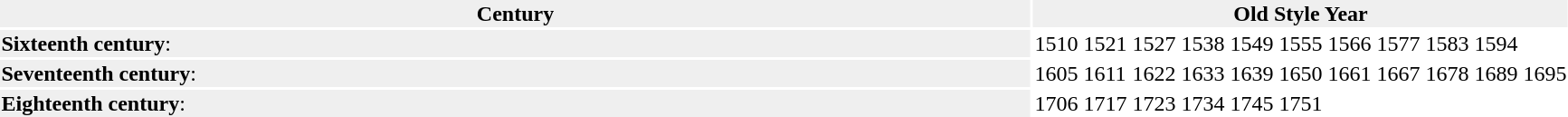<table class="toccolours">
<tr style="background-color:#efefef;">
<th>Century</th>
<th align="center" colspan="11">Old Style Year</th>
</tr>
<tr>
<td style="background-color:#efefef;"><strong>Sixteenth century</strong>:</td>
<td width="3%">1510</td>
<td width="3%">1521</td>
<td width="3%">1527</td>
<td width="3%">1538</td>
<td width="3%">1549</td>
<td width="3%">1555</td>
<td width="3%">1566</td>
<td width="3%">1577</td>
<td width="3%">1583</td>
<td width="3%">1594</td>
</tr>
<tr>
<td style="background-color:#efefef;"><strong>Seventeenth century</strong>:</td>
<td width="3%">1605</td>
<td width="3%">1611</td>
<td width="3%">1622</td>
<td width="3%">1633</td>
<td width="3%">1639</td>
<td width="3%">1650</td>
<td width="3%">1661</td>
<td width="3%">1667</td>
<td width="3%">1678</td>
<td width="3%">1689</td>
<td width="3%">1695</td>
</tr>
<tr>
<td style="background-color:#efefef;"><strong>Eighteenth century</strong>:</td>
<td width="3%">1706</td>
<td width="3%">1717</td>
<td width="3%">1723</td>
<td width="3%">1734</td>
<td width="3%">1745</td>
<td width="3%">1751</td>
</tr>
</table>
